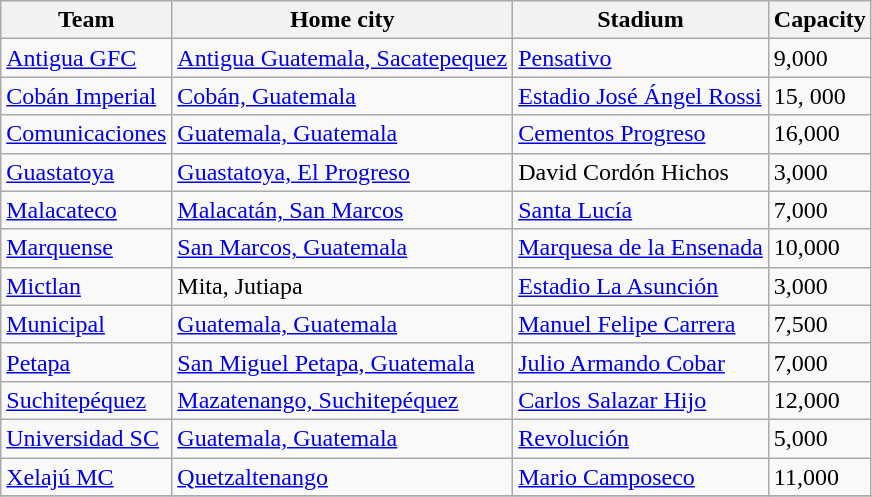<table class="wikitable sortable">
<tr>
<th>Team</th>
<th>Home city</th>
<th>Stadium</th>
<th>Capacity</th>
</tr>
<tr>
<td><a href='#'>Antigua GFC</a></td>
<td><a href='#'>Antigua Guatemala, Sacatepequez</a></td>
<td><a href='#'>Pensativo</a></td>
<td>9,000</td>
</tr>
<tr>
<td><a href='#'>Cobán Imperial</a></td>
<td><a href='#'>Cobán, Guatemala</a></td>
<td><a href='#'>Estadio José Ángel Rossi</a></td>
<td>15, 000</td>
</tr>
<tr>
<td><a href='#'>Comunicaciones</a></td>
<td><a href='#'>Guatemala, Guatemala</a></td>
<td><a href='#'>Cementos Progreso</a></td>
<td>16,000</td>
</tr>
<tr>
<td><a href='#'>Guastatoya</a></td>
<td><a href='#'>Guastatoya, El Progreso</a></td>
<td>David Cordón Hichos</td>
<td>3,000</td>
</tr>
<tr>
<td><a href='#'>Malacateco</a></td>
<td><a href='#'>Malacatán, San Marcos</a></td>
<td><a href='#'>Santa Lucía</a></td>
<td>7,000</td>
</tr>
<tr>
<td><a href='#'>Marquense</a></td>
<td><a href='#'>San Marcos, Guatemala</a></td>
<td><a href='#'>Marquesa de la Ensenada</a></td>
<td>10,000</td>
</tr>
<tr>
<td><a href='#'>Mictlan</a></td>
<td>Mita, Jutiapa</td>
<td><a href='#'>Estadio La Asunción</a></td>
<td>3,000</td>
</tr>
<tr>
<td><a href='#'>Municipal</a></td>
<td><a href='#'>Guatemala, Guatemala</a></td>
<td><a href='#'>Manuel Felipe Carrera</a></td>
<td>7,500</td>
</tr>
<tr>
<td><a href='#'>Petapa</a></td>
<td><a href='#'>San Miguel Petapa, Guatemala</a></td>
<td><a href='#'>Julio Armando Cobar</a></td>
<td>7,000</td>
</tr>
<tr>
<td><a href='#'>Suchitepéquez</a></td>
<td><a href='#'>Mazatenango, Suchitepéquez</a></td>
<td><a href='#'>Carlos Salazar Hijo</a></td>
<td>12,000</td>
</tr>
<tr>
<td><a href='#'>Universidad SC</a></td>
<td><a href='#'>Guatemala, Guatemala</a></td>
<td><a href='#'>Revolución</a></td>
<td>5,000</td>
</tr>
<tr>
<td><a href='#'>Xelajú MC</a></td>
<td><a href='#'>Quetzaltenango</a></td>
<td><a href='#'>Mario Camposeco</a></td>
<td>11,000</td>
</tr>
<tr>
</tr>
</table>
